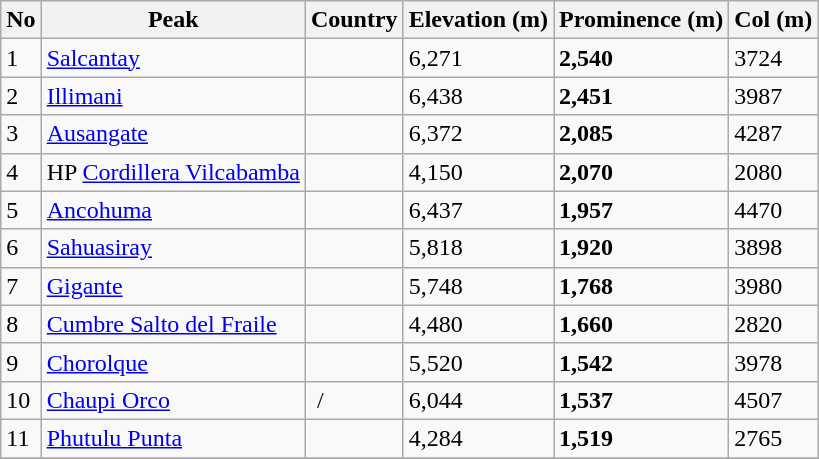<table class="wikitable sortable">
<tr>
<th>No</th>
<th>Peak</th>
<th>Country</th>
<th>Elevation (m)</th>
<th>Prominence (m)</th>
<th>Col (m)</th>
</tr>
<tr>
<td>1</td>
<td><a href='#'>Salcantay</a></td>
<td></td>
<td>6,271</td>
<td><strong>2,540</strong></td>
<td>3724</td>
</tr>
<tr>
<td>2</td>
<td><a href='#'>Illimani</a></td>
<td></td>
<td>6,438</td>
<td><strong>2,451</strong></td>
<td>3987</td>
</tr>
<tr>
<td>3</td>
<td><a href='#'>Ausangate</a></td>
<td></td>
<td>6,372</td>
<td><strong>2,085</strong></td>
<td>4287</td>
</tr>
<tr>
<td>4</td>
<td>HP <a href='#'>Cordillera Vilcabamba</a></td>
<td></td>
<td>4,150</td>
<td><strong>2,070</strong></td>
<td>2080</td>
</tr>
<tr>
<td>5</td>
<td><a href='#'>Ancohuma</a></td>
<td></td>
<td>6,437</td>
<td><strong>1,957</strong></td>
<td>4470</td>
</tr>
<tr>
<td>6</td>
<td><a href='#'>Sahuasiray</a></td>
<td></td>
<td>5,818</td>
<td><strong>1,920</strong></td>
<td>3898</td>
</tr>
<tr>
<td>7</td>
<td><a href='#'>Gigante</a></td>
<td></td>
<td>5,748</td>
<td><strong>1,768</strong></td>
<td>3980</td>
</tr>
<tr>
<td>8</td>
<td><a href='#'>Cumbre Salto del Fraile</a></td>
<td></td>
<td>4,480</td>
<td><strong>1,660</strong></td>
<td>2820</td>
</tr>
<tr>
<td>9</td>
<td><a href='#'>Chorolque</a></td>
<td></td>
<td>5,520</td>
<td><strong>1,542</strong></td>
<td>3978</td>
</tr>
<tr>
<td>10</td>
<td><a href='#'>Chaupi Orco</a></td>
<td> / </td>
<td>6,044</td>
<td><strong>1,537</strong></td>
<td>4507</td>
</tr>
<tr>
<td>11</td>
<td><a href='#'>Phutulu Punta</a></td>
<td></td>
<td>4,284</td>
<td><strong>1,519</strong></td>
<td>2765</td>
</tr>
<tr>
</tr>
</table>
